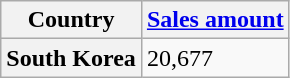<table class="wikitable plainrowheaders">
<tr>
<th>Country</th>
<th><a href='#'>Sales amount</a></th>
</tr>
<tr>
<th scope="row">South Korea</th>
<td>20,677</td>
</tr>
</table>
